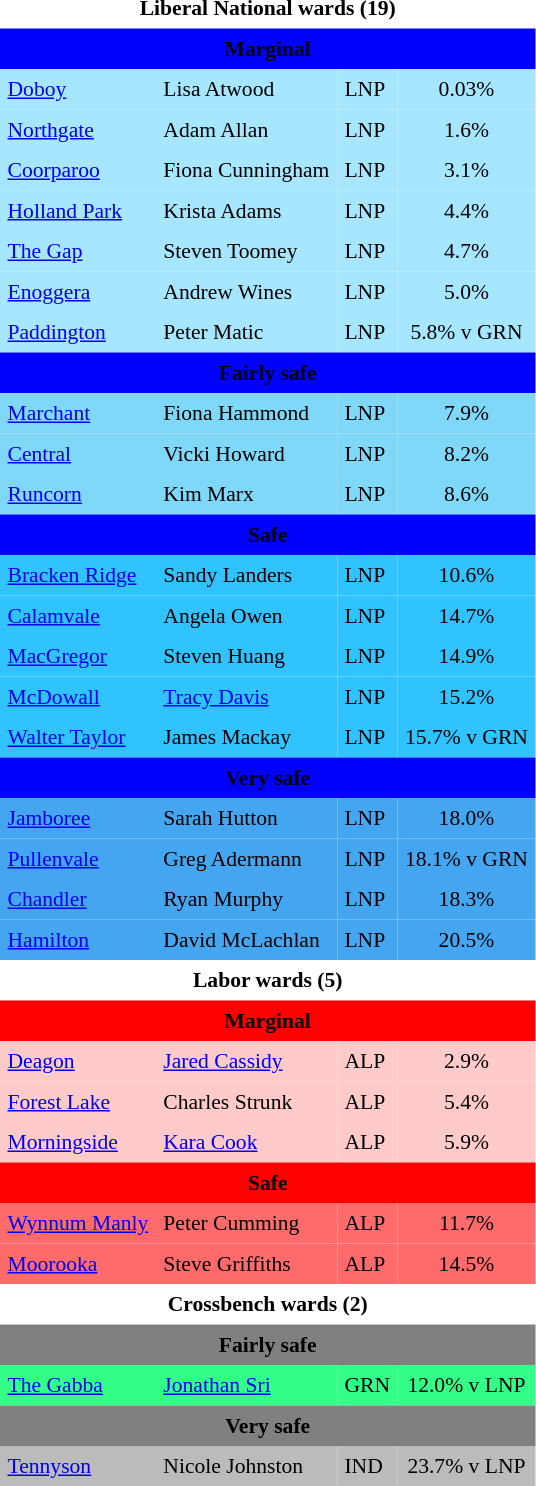<table class="toccolours" cellpadding="5" cellspacing="0" style="float:left; margin-right:.5em; margin-top:.4em; font-size:90%;">
<tr>
<td colspan="4" style="text-align:center;"><strong>Liberal National wards (19)</strong></td>
</tr>
<tr>
<td colspan="4"  style="text-align:center; background:blue;"><span><strong>Marginal</strong></span></td>
</tr>
<tr>
<td style="text-align:left; background:#a6e7ff;"><a href='#'>Doboy</a></td>
<td style="text-align:left; background:#a6e7ff;">Lisa Atwood</td>
<td style="text-align:left; background:#a6e7ff;">LNP</td>
<td style="text-align:center; background:#a6e7ff;">0.03%</td>
</tr>
<tr>
<td style="text-align:left; background:#a6e7ff;"><a href='#'>Northgate</a></td>
<td style="text-align:left; background:#a6e7ff;">Adam Allan</td>
<td style="text-align:left; background:#a6e7ff;">LNP</td>
<td style="text-align:center; background:#a6e7ff;">1.6%</td>
</tr>
<tr>
<td style="text-align:left; background:#a6e7ff;"><a href='#'>Coorparoo</a></td>
<td style="text-align:left; background:#a6e7ff;">Fiona Cunningham</td>
<td style="text-align:left; background:#a6e7ff;">LNP</td>
<td style="text-align:center; background:#a6e7ff;">3.1%</td>
</tr>
<tr>
<td style="text-align:left; background:#a6e7ff;"><a href='#'>Holland Park</a></td>
<td style="text-align:left; background:#a6e7ff;">Krista Adams</td>
<td style="text-align:left; background:#a6e7ff;">LNP</td>
<td style="text-align:center; background:#a6e7ff;">4.4%</td>
</tr>
<tr>
<td style="text-align:left; background:#a6e7ff;"><a href='#'>The Gap</a></td>
<td style="text-align:left; background:#a6e7ff;">Steven Toomey</td>
<td style="text-align:left; background:#a6e7ff;">LNP</td>
<td style="text-align:center; background:#a6e7ff;">4.7%</td>
</tr>
<tr>
<td style="text-align:left; background:#a6e7ff;"><a href='#'>Enoggera</a></td>
<td style="text-align:left; background:#a6e7ff;">Andrew Wines</td>
<td style="text-align:left; background:#a6e7ff;">LNP</td>
<td style="text-align:center; background:#a6e7ff;">5.0%</td>
</tr>
<tr>
<td style="text-align:left; background:#a6e7ff;"><a href='#'>Paddington</a></td>
<td style="text-align:left; background:#a6e7ff;">Peter Matic</td>
<td style="text-align:left; background:#a6e7ff;">LNP</td>
<td style="text-align:center; background:#a6e7ff;">5.8% v GRN</td>
</tr>
<tr>
<td colspan="4"  style="text-align:center; background:blue;"><span><strong>Fairly safe</strong></span></td>
</tr>
<tr>
<td style="text-align:left; background:#80d8f9;"><a href='#'>Marchant</a></td>
<td style="text-align:left; background:#80d8f9;">Fiona Hammond</td>
<td style="text-align:left; background:#80d8f9;">LNP</td>
<td style="text-align:center; background:#80d8f9;">7.9%</td>
</tr>
<tr>
<td style="text-align:left; background:#80d8f9;"><a href='#'>Central</a></td>
<td style="text-align:left; background:#80d8f9;">Vicki Howard</td>
<td style="text-align:left; background:#80d8f9;">LNP</td>
<td style="text-align:center; background:#80d8f9;">8.2%</td>
</tr>
<tr>
<td style="text-align:left; background:#80d8f9;"><a href='#'>Runcorn</a></td>
<td style="text-align:left; background:#80d8f9;">Kim Marx</td>
<td style="text-align:left; background:#80d8f9;">LNP</td>
<td style="text-align:center; background:#80d8f9;">8.6%</td>
</tr>
<tr>
<td colspan="4"  style="text-align:center; background:blue;"><span><strong>Safe</strong></span></td>
</tr>
<tr>
<td style="text-align:left; background:#31c3ff;"><a href='#'>Bracken Ridge</a></td>
<td style="text-align:left; background:#31c3ff;">Sandy Landers</td>
<td style="text-align:left; background:#31c3ff;">LNP</td>
<td style="text-align:center; background:#31c3ff;">10.6%</td>
</tr>
<tr>
<td style="text-align:left; background:#31c3ff;"><a href='#'>Calamvale</a></td>
<td style="text-align:left; background:#31c3ff;">Angela Owen</td>
<td style="text-align:left; background:#31c3ff;">LNP</td>
<td style="text-align:center; background:#31c3ff;">14.7%</td>
</tr>
<tr>
<td style="text-align:left; background:#31c3ff;"><a href='#'>MacGregor</a></td>
<td style="text-align:left; background:#31c3ff;">Steven Huang</td>
<td style="text-align:left; background:#31c3ff;">LNP</td>
<td style="text-align:center; background:#31c3ff;">14.9%</td>
</tr>
<tr>
<td style="text-align:left; background:#31c3ff;"><a href='#'>McDowall</a></td>
<td style="text-align:left; background:#31c3ff;"><a href='#'>Tracy Davis</a></td>
<td style="text-align:left; background:#31c3ff;">LNP</td>
<td style="text-align:center; background:#31c3ff;">15.2%</td>
</tr>
<tr>
<td style="text-align:left; background:#31c3ff;"><a href='#'>Walter Taylor</a></td>
<td style="text-align:left; background:#31c3ff;">James Mackay</td>
<td style="text-align:left; background:#31c3ff;">LNP</td>
<td style="text-align:center; background:#31c3ff;">15.7% v GRN</td>
</tr>
<tr>
<td colspan="4"  style="text-align:center; background:blue;"><span><strong>Very safe</strong></span></td>
</tr>
<tr>
<td style="text-align:left; background:#44a6f1;"><a href='#'>Jamboree</a></td>
<td style="text-align:left; background:#44a6f1;">Sarah Hutton</td>
<td style="text-align:left; background:#44a6f1;">LNP</td>
<td style="text-align:center; background:#44a6f1;">18.0%</td>
</tr>
<tr>
<td style="text-align:left; background:#44a6f1;"><a href='#'>Pullenvale</a></td>
<td style="text-align:left; background:#44a6f1;">Greg Adermann</td>
<td style="text-align:left; background:#44a6f1;">LNP</td>
<td style="text-align:center; background:#44a6f1;">18.1% v GRN</td>
</tr>
<tr>
<td style="text-align:left; background:#44a6f1;"><a href='#'>Chandler</a></td>
<td style="text-align:left; background:#44a6f1;">Ryan Murphy</td>
<td style="text-align:left; background:#44a6f1;">LNP</td>
<td style="text-align:center; background:#44a6f1;">18.3%</td>
</tr>
<tr>
<td style="text-align:left; background:#44a6f1;"><a href='#'>Hamilton</a></td>
<td style="text-align:left; background:#44a6f1;">David McLachlan</td>
<td style="text-align:left; background:#44a6f1;">LNP</td>
<td style="text-align:center; background:#44a6f1;">20.5%</td>
</tr>
<tr>
<td colspan="4" style="text-align:center;"><strong>Labor wards (5)</strong></td>
</tr>
<tr>
<td colspan="4"  style="text-align:center; background:red;"><span><strong>Marginal</strong></span></td>
</tr>
<tr>
<td style="text-align:left; background:#ffcaca;"><a href='#'>Deagon</a></td>
<td style="text-align:left; background:#ffcaca;"><a href='#'>Jared Cassidy</a></td>
<td style="text-align:left; background:#ffcaca;">ALP</td>
<td style="text-align:center; background:#ffcaca;">2.9%</td>
</tr>
<tr>
<td style="text-align:left; background:#ffcaca;"><a href='#'>Forest Lake</a></td>
<td style="text-align:left; background:#ffcaca;">Charles Strunk</td>
<td style="text-align:left; background:#ffcaca;">ALP</td>
<td style="text-align:center; background:#ffcaca;">5.4%</td>
</tr>
<tr>
<td style="text-align:left; background:#ffcaca;"><a href='#'>Morningside</a></td>
<td style="text-align:left; background:#ffcaca;"><a href='#'>Kara Cook</a></td>
<td style="text-align:left; background:#ffcaca;">ALP</td>
<td style="text-align:center; background:#ffcaca;">5.9%</td>
</tr>
<tr>
<td colspan="4"  style="text-align:center; background:red;"><span><strong>Safe</strong></span></td>
</tr>
<tr>
<td style="text-align:left; background:#ff6b6b;"><a href='#'>Wynnum Manly</a></td>
<td style="text-align:left; background:#ff6b6b;">Peter Cumming</td>
<td style="text-align:left; background:#ff6b6b;">ALP</td>
<td style="text-align:center; background:#ff6b6b;">11.7%</td>
</tr>
<tr>
<td style="text-align:left; background:#ff6b6b;"><a href='#'>Moorooka</a></td>
<td style="text-align:left; background:#ff6b6b;">Steve Griffiths</td>
<td style="text-align:left; background:#ff6b6b;">ALP</td>
<td style="text-align:center; background:#ff6b6b;">14.5%</td>
</tr>
<tr>
<td colspan="4" style="text-align:center;"><strong>Crossbench wards (2)</strong></td>
</tr>
<tr>
<td colspan="4"  style="text-align:center; background:gray;"><span><strong>Fairly safe</strong></span></td>
</tr>
<tr>
<td style="text-align:left; background:#33ff88;"><a href='#'>The Gabba</a></td>
<td style="text-align:left; background:#33ff88;"><a href='#'>Jonathan Sri</a></td>
<td style="text-align:left; background:#33ff88;">GRN</td>
<td style="text-align:center; background:#33ff88;">12.0% v LNP</td>
</tr>
<tr>
<td colspan="4"  style="text-align:center; background:gray;"><span><strong>Very safe</strong></span></td>
</tr>
<tr>
<td style="text-align:left; background:#bbbbbb;"><a href='#'>Tennyson</a></td>
<td style="text-align:left; background:#bbbbbb;">Nicole Johnston</td>
<td style="text-align:left; background:#bbbbbb;">IND</td>
<td style="text-align:center; background:#bbbbbb;">23.7% v LNP</td>
</tr>
</table>
